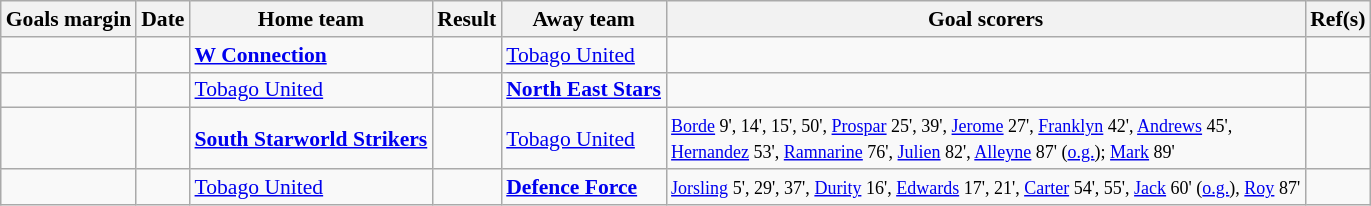<table class="wikitable sortable" style="font-size:90%;">
<tr>
<th align="center">Goals margin</th>
<th>Date</th>
<th>Home team</th>
<th align="center">Result</th>
<th>Away team</th>
<th>Goal scorers</th>
<th class="unsortable">Ref(s)</th>
</tr>
<tr>
<td></td>
<td></td>
<td><strong><a href='#'>W Connection</a></strong></td>
<td></td>
<td><a href='#'>Tobago United</a></td>
<td></td>
<td></td>
</tr>
<tr>
<td></td>
<td></td>
<td><a href='#'>Tobago United</a></td>
<td></td>
<td><strong><a href='#'>North East Stars</a></strong></td>
<td></td>
<td></td>
</tr>
<tr>
<td></td>
<td></td>
<td><strong><a href='#'>South Starworld Strikers</a></strong></td>
<td></td>
<td><a href='#'>Tobago United</a></td>
<td><small><a href='#'>Borde</a> 9', 14', 15', 50', <a href='#'>Prospar</a> 25', 39', <a href='#'>Jerome</a> 27', <a href='#'>Franklyn</a> 42', <a href='#'>Andrews</a> 45',<br><a href='#'>Hernandez</a> 53', <a href='#'>Ramnarine</a> 76', <a href='#'>Julien</a> 82', <a href='#'>Alleyne</a> 87' (<a href='#'>o.g.</a>); <a href='#'>Mark</a> 89'</small></td>
<td></td>
</tr>
<tr>
<td></td>
<td></td>
<td><a href='#'>Tobago United</a></td>
<td></td>
<td><strong><a href='#'>Defence Force</a></strong></td>
<td><small><a href='#'>Jorsling</a> 5', 29', 37', <a href='#'>Durity</a> 16', <a href='#'>Edwards</a> 17', 21', <a href='#'>Carter</a> 54', 55', <a href='#'>Jack</a> 60' (<a href='#'>o.g.</a>), <a href='#'>Roy</a> 87'</small></td>
<td></td>
</tr>
</table>
